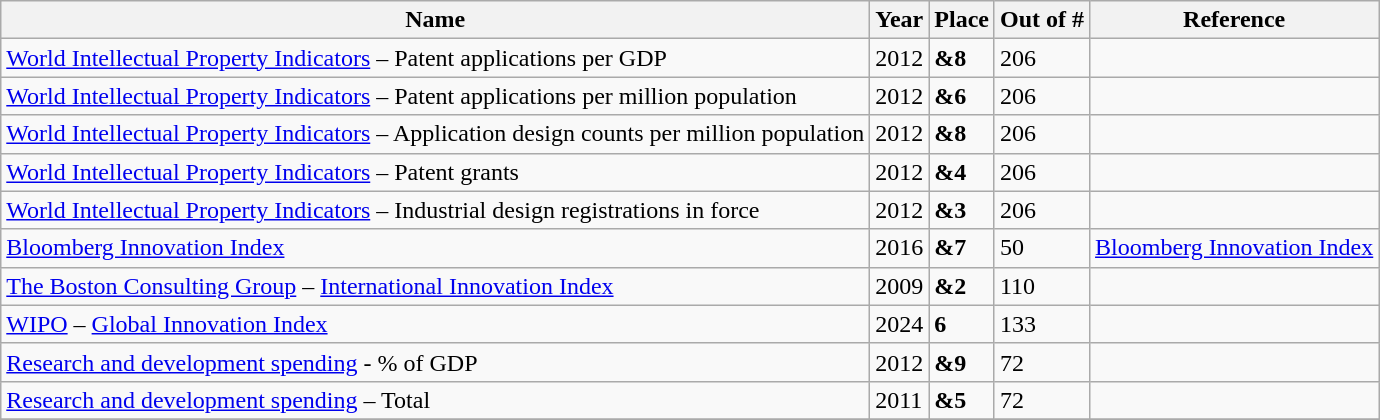<table class="wikitable sortable" style="text-align:left">
<tr>
<th>Name</th>
<th>Year</th>
<th>Place</th>
<th>Out of #</th>
<th>Reference</th>
</tr>
<tr>
<td><a href='#'>World Intellectual Property Indicators</a> – Patent applications per GDP</td>
<td>2012</td>
<td><strong><span>&</span>8</strong></td>
<td>206</td>
<td></td>
</tr>
<tr>
<td><a href='#'>World Intellectual Property Indicators</a> – Patent applications per million population</td>
<td>2012</td>
<td><strong><span>&</span>6</strong></td>
<td>206</td>
<td></td>
</tr>
<tr>
<td><a href='#'>World Intellectual Property Indicators</a> – Application design counts per million population</td>
<td>2012</td>
<td><strong><span>&</span>8</strong></td>
<td>206</td>
<td></td>
</tr>
<tr>
<td><a href='#'>World Intellectual Property Indicators</a> – Patent grants</td>
<td>2012</td>
<td><strong><span>&</span>4</strong></td>
<td>206</td>
<td></td>
</tr>
<tr>
<td><a href='#'>World Intellectual Property Indicators</a> – Industrial design registrations in force</td>
<td>2012</td>
<td><strong><span>&</span>3</strong></td>
<td>206</td>
<td></td>
</tr>
<tr>
<td><a href='#'>Bloomberg Innovation Index</a></td>
<td>2016</td>
<td><strong><span>&</span>7</strong></td>
<td>50</td>
<td><a href='#'>Bloomberg Innovation Index</a></td>
</tr>
<tr>
<td><a href='#'>The Boston Consulting Group</a> – <a href='#'>International Innovation Index</a></td>
<td>2009</td>
<td><strong><span>&</span>2</strong></td>
<td>110</td>
<td> </td>
</tr>
<tr>
<td><a href='#'>WIPO</a> – <a href='#'>Global Innovation Index</a></td>
<td>2024</td>
<td><strong>6</strong></td>
<td>133</td>
<td></td>
</tr>
<tr>
<td><a href='#'>Research and development spending</a> - % of GDP</td>
<td>2012</td>
<td><strong><span>&</span>9</strong></td>
<td>72</td>
<td></td>
</tr>
<tr>
<td><a href='#'>Research and development spending</a> – Total</td>
<td>2011</td>
<td><strong><span>&</span>5</strong></td>
<td>72</td>
<td></td>
</tr>
<tr>
</tr>
</table>
